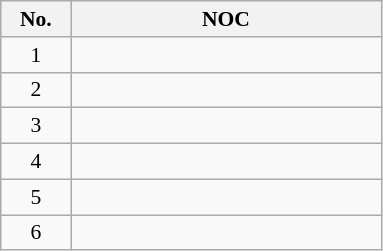<table class="wikitable" style="text-align:center; font-size:90%">
<tr>
<th width=40>No.</th>
<th width=200>NOC</th>
</tr>
<tr>
<td>1</td>
<td align=left></td>
</tr>
<tr>
<td>2</td>
<td align=left></td>
</tr>
<tr>
<td>3</td>
<td align=left></td>
</tr>
<tr>
<td>4</td>
<td align=left></td>
</tr>
<tr>
<td>5</td>
<td align=left></td>
</tr>
<tr>
<td>6</td>
<td align=left></td>
</tr>
</table>
